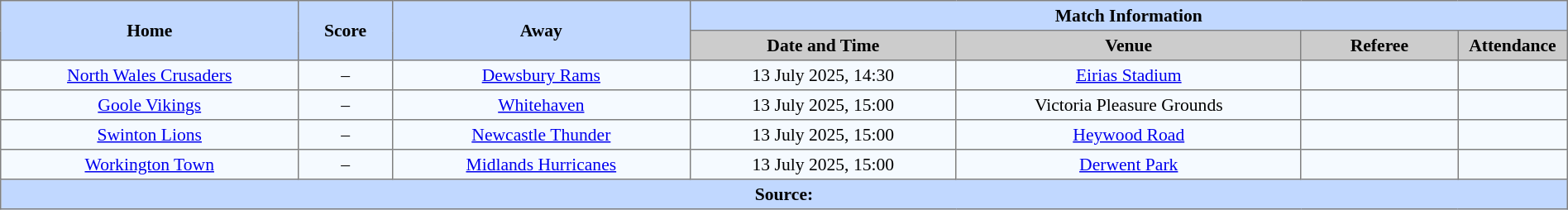<table border=1 style="border-collapse:collapse; font-size:90%; text-align:center;" cellpadding=3 cellspacing=0 width=100%>
<tr bgcolor=#C1D8FF>
<th scope="col" rowspan=2 width=19%>Home</th>
<th scope="col" rowspan=2 width=6%>Score</th>
<th scope="col" rowspan=2 width=19%>Away</th>
<th colspan=4>Match Information</th>
</tr>
<tr bgcolor=#CCCCCC>
<th scope="col" width=17%>Date and Time</th>
<th scope="col" width=22%>Venue</th>
<th scope="col" width=10%>Referee</th>
<th scope="col" width=7%>Attendance</th>
</tr>
<tr bgcolor=#F5FAFF>
<td>  <a href='#'>North Wales Crusaders</a></td>
<td>–</td>
<td> <a href='#'>Dewsbury Rams</a></td>
<td>13 July 2025, 14:30</td>
<td><a href='#'>Eirias Stadium</a></td>
<td></td>
<td></td>
</tr>
<tr bgcolor=#F5FAFF>
<td> <a href='#'>Goole Vikings</a></td>
<td>–</td>
<td> <a href='#'>Whitehaven</a></td>
<td>13 July 2025, 15:00</td>
<td>Victoria Pleasure Grounds</td>
<td></td>
<td></td>
</tr>
<tr bgcolor=#F5FAFF>
<td> <a href='#'>Swinton Lions</a></td>
<td>–</td>
<td> <a href='#'>Newcastle Thunder</a></td>
<td>13 July 2025, 15:00</td>
<td><a href='#'>Heywood Road</a></td>
<td></td>
<td></td>
</tr>
<tr bgcolor=#F5FAFF>
<td> <a href='#'>Workington Town</a></td>
<td>–</td>
<td> <a href='#'>Midlands Hurricanes</a></td>
<td>13 July 2025, 15:00</td>
<td><a href='#'>Derwent Park</a></td>
<td></td>
<td></td>
</tr>
<tr style="background:#c1d8ff;">
<th colspan=7>Source:</th>
</tr>
</table>
